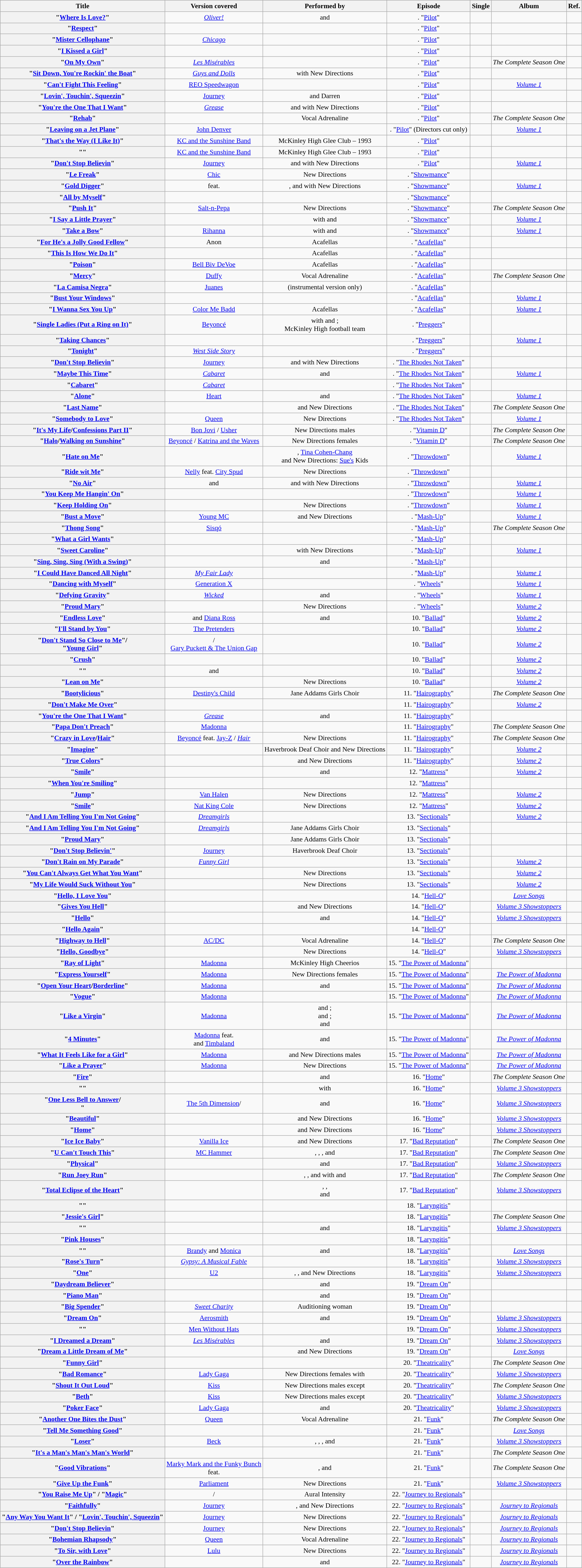<table class="wikitable sortable plainrowheaders" style="font-size:90%; text-align: center">
<tr>
<th scope="col">Title</th>
<th scope="col">Version covered</th>
<th scope="col">Performed by</th>
<th scope="col">Episode</th>
<th scope="col">Single</th>
<th scope="col">Album</th>
<th scope="col">Ref.</th>
</tr>
<tr>
<th scope="row">"<a href='#'>Where Is Love?</a>"</th>
<td><em><a href='#'>Oliver!</a></em></td>
<td> and </td>
<td>. "<a href='#'>Pilot</a>"</td>
<td></td>
<td></td>
<td></td>
</tr>
<tr>
<th scope="row">"<a href='#'>Respect</a>"</th>
<td></td>
<td></td>
<td>. "<a href='#'>Pilot</a>"</td>
<td></td>
<td></td>
<td></td>
</tr>
<tr>
<th scope="row">"<a href='#'>Mister Cellophane</a>"</th>
<td><em><a href='#'>Chicago</a></em></td>
<td></td>
<td>. "<a href='#'>Pilot</a>"</td>
<td></td>
<td></td>
<td></td>
</tr>
<tr>
<th scope="row">"<a href='#'>I Kissed a Girl</a>"</th>
<td></td>
<td></td>
<td>. "<a href='#'>Pilot</a>"</td>
<td></td>
<td></td>
<td></td>
</tr>
<tr>
<th scope="row">"<a href='#'>On My Own</a>"</th>
<td><em><a href='#'>Les Misérables</a></em></td>
<td></td>
<td>. "<a href='#'>Pilot</a>"</td>
<td></td>
<td><em>The Complete Season One</em></td>
<td></td>
</tr>
<tr>
<th scope="row">"<a href='#'>Sit Down, You're Rockin' the Boat</a>"</th>
<td><em><a href='#'>Guys and Dolls</a></em></td>
<td> with New Directions</td>
<td>. "<a href='#'>Pilot</a>"</td>
<td></td>
<td></td>
<td></td>
</tr>
<tr>
<th scope="row">"<a href='#'>Can't Fight This Feeling</a>"</th>
<td><a href='#'>REO Speedwagon</a></td>
<td></td>
<td>. "<a href='#'>Pilot</a>"</td>
<td></td>
<td><em><a href='#'>Volume 1</a></em></td>
<td></td>
</tr>
<tr>
<th scope="row">"<a href='#'>Lovin', Touchin', Squeezin</a>"</th>
<td><a href='#'>Journey</a></td>
<td> and Darren</td>
<td>. "<a href='#'>Pilot</a>"</td>
<td></td>
<td></td>
<td></td>
</tr>
<tr>
<th scope="row">"<a href='#'>You're the One That I Want</a>"</th>
<td><em><a href='#'>Grease</a></em></td>
<td> and  with New Directions</td>
<td>. "<a href='#'>Pilot</a>"</td>
<td></td>
<td></td>
<td></td>
</tr>
<tr>
<th scope="row">"<a href='#'>Rehab</a>"</th>
<td></td>
<td>Vocal Adrenaline</td>
<td>. "<a href='#'>Pilot</a>"</td>
<td></td>
<td><em>The Complete Season One</em></td>
<td></td>
</tr>
<tr>
<th scope="row">"<a href='#'>Leaving on a Jet Plane</a>"</th>
<td><a href='#'>John Denver</a></td>
<td></td>
<td>. "<a href='#'>Pilot</a>" (Directors cut only)</td>
<td></td>
<td><em><a href='#'>Volume 1</a></em></td>
<td></td>
</tr>
<tr>
<th scope="row">"<a href='#'>That's the Way (I Like It)</a>"</th>
<td><a href='#'>KC and the Sunshine Band</a></td>
<td>McKinley High Glee Club – 1993</td>
<td>. "<a href='#'>Pilot</a>"</td>
<td></td>
<td></td>
<td></td>
</tr>
<tr>
<th scope="row">""</th>
<td><a href='#'>KC and the Sunshine Band</a></td>
<td>McKinley High Glee Club – 1993</td>
<td>. "<a href='#'>Pilot</a>"</td>
<td></td>
<td></td>
<td></td>
</tr>
<tr>
<th scope="row">"<a href='#'>Don't Stop Believin</a>"</th>
<td><a href='#'>Journey</a></td>
<td> and  with New Directions</td>
<td>. "<a href='#'>Pilot</a>"</td>
<td></td>
<td><em><a href='#'>Volume 1</a></em></td>
<td></td>
</tr>
<tr>
<th scope="row">"<a href='#'>Le Freak</a>"</th>
<td><a href='#'>Chic</a></td>
<td>New Directions</td>
<td>. "<a href='#'>Showmance</a>"</td>
<td></td>
<td></td>
<td></td>
</tr>
<tr>
<th scope="row">"<a href='#'>Gold Digger</a>"</th>
<td> feat. </td>
<td>,  and  with New Directions</td>
<td>. "<a href='#'>Showmance</a>"</td>
<td></td>
<td><em><a href='#'>Volume 1</a></em></td>
<td></td>
</tr>
<tr>
<th scope="row">"<a href='#'>All by Myself</a>"</th>
<td></td>
<td></td>
<td>. "<a href='#'>Showmance</a>"</td>
<td></td>
<td></td>
<td></td>
</tr>
<tr>
<th scope="row">"<a href='#'>Push It</a>"</th>
<td><a href='#'>Salt-n-Pepa</a></td>
<td>New Directions</td>
<td>. "<a href='#'>Showmance</a>"</td>
<td></td>
<td><em>The Complete Season One</em></td>
<td></td>
</tr>
<tr>
<th scope="row">"<a href='#'>I Say a Little Prayer</a>"</th>
<td></td>
<td> with  and </td>
<td>. "<a href='#'>Showmance</a>"</td>
<td></td>
<td><em><a href='#'>Volume 1</a></em></td>
<td></td>
</tr>
<tr>
<th scope="row">"<a href='#'>Take a Bow</a>"</th>
<td><a href='#'>Rihanna</a></td>
<td> with  and </td>
<td>. "<a href='#'>Showmance</a>"</td>
<td></td>
<td><em><a href='#'>Volume 1</a></em></td>
<td></td>
</tr>
<tr>
<th scope="row">"<a href='#'>For He's a Jolly Good Fellow</a>"</th>
<td>Anon</td>
<td>Acafellas</td>
<td>. "<a href='#'>Acafellas</a>"</td>
<td></td>
<td></td>
<td></td>
</tr>
<tr>
<th scope="row">"<a href='#'>This Is How We Do It</a>"</th>
<td></td>
<td>Acafellas</td>
<td>. "<a href='#'>Acafellas</a>"</td>
<td></td>
<td></td>
<td></td>
</tr>
<tr>
<th scope="row">"<a href='#'>Poison</a>"</th>
<td><a href='#'>Bell Biv DeVoe</a></td>
<td>Acafellas</td>
<td>. "<a href='#'>Acafellas</a>"</td>
<td></td>
<td></td>
<td></td>
</tr>
<tr>
<th scope="row">"<a href='#'>Mercy</a>"</th>
<td><a href='#'>Duffy</a></td>
<td>Vocal Adrenaline</td>
<td>. "<a href='#'>Acafellas</a>"</td>
<td></td>
<td><em>The Complete Season One</em></td>
<td></td>
</tr>
<tr>
<th scope="row">"<a href='#'>La Camisa Negra</a>"</th>
<td><a href='#'>Juanes</a></td>
<td> (instrumental version only)</td>
<td>. "<a href='#'>Acafellas</a>"</td>
<td></td>
<td></td>
<td></td>
</tr>
<tr>
<th scope="row">"<a href='#'>Bust Your Windows</a>"</th>
<td></td>
<td></td>
<td>. "<a href='#'>Acafellas</a>"</td>
<td></td>
<td><em><a href='#'>Volume 1</a></em></td>
<td></td>
</tr>
<tr>
<th scope="row">"<a href='#'>I Wanna Sex You Up</a>"</th>
<td><a href='#'>Color Me Badd</a></td>
<td>Acafellas</td>
<td>. "<a href='#'>Acafellas</a>"</td>
<td></td>
<td><em><a href='#'>Volume 1</a></em></td>
<td></td>
</tr>
<tr>
<th scope="row">"<a href='#'>Single Ladies (Put a Ring on It)</a>"</th>
<td><a href='#'>Beyoncé</a></td>
<td> with  and ;<br>McKinley High football team</td>
<td>. "<a href='#'>Preggers</a>"</td>
<td></td>
<td></td>
<td></td>
</tr>
<tr>
<th scope="row">"<a href='#'>Taking Chances</a>"</th>
<td></td>
<td></td>
<td>. "<a href='#'>Preggers</a>"</td>
<td></td>
<td><em><a href='#'>Volume 1</a></em></td>
<td></td>
</tr>
<tr>
<th scope="row">"<a href='#'>Tonight</a>"</th>
<td><em><a href='#'>West Side Story</a></em></td>
<td></td>
<td>. "<a href='#'>Preggers</a>"</td>
<td></td>
<td></td>
<td></td>
</tr>
<tr>
<th scope="row">"<a href='#'>Don't Stop Believin</a>"</th>
<td><a href='#'>Journey</a></td>
<td> and  with New Directions</td>
<td>. "<a href='#'>The Rhodes Not Taken</a>"</td>
<td></td>
<td></td>
<td></td>
</tr>
<tr>
<th scope="row">"<a href='#'>Maybe This Time</a>"</th>
<td><em><a href='#'>Cabaret</a></em></td>
<td> and </td>
<td>. "<a href='#'>The Rhodes Not Taken</a>"</td>
<td></td>
<td><em><a href='#'>Volume 1</a></em></td>
<td></td>
</tr>
<tr>
<th scope="row">"<a href='#'>Cabaret</a>"</th>
<td><em><a href='#'>Cabaret</a></em></td>
<td></td>
<td>. "<a href='#'>The Rhodes Not Taken</a>"</td>
<td></td>
<td></td>
<td></td>
</tr>
<tr>
<th scope="row">"<a href='#'>Alone</a>"</th>
<td><a href='#'>Heart</a></td>
<td> and </td>
<td>. "<a href='#'>The Rhodes Not Taken</a>"</td>
<td></td>
<td><em><a href='#'>Volume 1</a></em></td>
<td></td>
</tr>
<tr>
<th scope="row">"<a href='#'>Last Name</a>"</th>
<td></td>
<td> and New Directions</td>
<td>. "<a href='#'>The Rhodes Not Taken</a>"</td>
<td></td>
<td><em>The Complete Season One</em></td>
<td></td>
</tr>
<tr>
<th scope="row">"<a href='#'>Somebody to Love</a>"</th>
<td><a href='#'>Queen</a></td>
<td>New Directions</td>
<td>. "<a href='#'>The Rhodes Not Taken</a>"</td>
<td></td>
<td><em><a href='#'>Volume 1</a></em></td>
<td></td>
</tr>
<tr>
<th scope="row">"<a href='#'>It's My Life</a>/<a href='#'>Confessions Part II</a>"</th>
<td><a href='#'>Bon Jovi</a> / <a href='#'>Usher</a></td>
<td>New Directions males</td>
<td>. "<a href='#'>Vitamin D</a>"</td>
<td></td>
<td><em>The Complete Season One</em></td>
<td></td>
</tr>
<tr>
<th scope="row">"<a href='#'>Halo</a>/<a href='#'>Walking on Sunshine</a>"</th>
<td><a href='#'>Beyoncé</a> / <a href='#'>Katrina and the Waves</a></td>
<td>New Directions females</td>
<td>. "<a href='#'>Vitamin D</a>"</td>
<td></td>
<td><em>The Complete Season One</em></td>
<td></td>
</tr>
<tr>
<th scope="row">"<a href='#'>Hate on Me</a>"</th>
<td></td>
<td>, <a href='#'>Tina Cohen-Chang</a><br>and New Directions: <a href='#'>Sue's</a> Kids</td>
<td>. "<a href='#'>Throwdown</a>"</td>
<td></td>
<td><em><a href='#'>Volume 1</a></em></td>
<td></td>
</tr>
<tr>
<th scope="row">"<a href='#'>Ride wit Me</a>"</th>
<td><a href='#'>Nelly</a> feat. <a href='#'>City Spud</a></td>
<td>New Directions</td>
<td>. "<a href='#'>Throwdown</a>"</td>
<td></td>
<td></td>
<td></td>
</tr>
<tr>
<th scope="row">"<a href='#'>No Air</a>"</th>
<td> and </td>
<td> and  with New Directions</td>
<td>. "<a href='#'>Throwdown</a>"</td>
<td></td>
<td><em><a href='#'>Volume 1</a></em></td>
<td></td>
</tr>
<tr>
<th scope="row">"<a href='#'>You Keep Me Hangin' On</a>"</th>
<td></td>
<td></td>
<td>. "<a href='#'>Throwdown</a>"</td>
<td></td>
<td><em><a href='#'>Volume 1</a></em></td>
<td></td>
</tr>
<tr>
<th scope="row">"<a href='#'>Keep Holding On</a>"</th>
<td></td>
<td>New Directions</td>
<td>. "<a href='#'>Throwdown</a>"</td>
<td></td>
<td><em><a href='#'>Volume 1</a></em></td>
<td></td>
</tr>
<tr>
<th scope="row">"<a href='#'>Bust a Move</a>"</th>
<td><a href='#'>Young MC</a></td>
<td> and New Directions</td>
<td>. "<a href='#'>Mash-Up</a>"</td>
<td></td>
<td><em><a href='#'>Volume 1</a></em></td>
<td></td>
</tr>
<tr>
<th scope="row">"<a href='#'>Thong Song</a>"</th>
<td><a href='#'>Sisqó</a></td>
<td></td>
<td>. "<a href='#'>Mash-Up</a>"</td>
<td></td>
<td><em>The Complete Season One</em></td>
<td></td>
</tr>
<tr>
<th scope="row">"<a href='#'>What a Girl Wants</a>"</th>
<td></td>
<td></td>
<td>. "<a href='#'>Mash-Up</a>"</td>
<td></td>
<td></td>
<td></td>
</tr>
<tr>
<th scope="row">"<a href='#'>Sweet Caroline</a>"</th>
<td></td>
<td> with New Directions</td>
<td>. "<a href='#'>Mash-Up</a>"</td>
<td></td>
<td><em><a href='#'>Volume 1</a></em></td>
<td></td>
</tr>
<tr>
<th scope="row">"<a href='#'>Sing, Sing, Sing (With a Swing)</a>"</th>
<td></td>
<td> and </td>
<td>. "<a href='#'>Mash-Up</a>"</td>
<td></td>
<td></td>
<td></td>
</tr>
<tr>
<th scope="row">"<a href='#'>I Could Have Danced All Night</a>"</th>
<td><em><a href='#'>My Fair Lady</a></em></td>
<td></td>
<td>. "<a href='#'>Mash-Up</a>"</td>
<td></td>
<td><em><a href='#'>Volume 1</a></em></td>
<td></td>
</tr>
<tr>
<th scope="row">"<a href='#'>Dancing with Myself</a>"</th>
<td><a href='#'>Generation X</a></td>
<td></td>
<td>. "<a href='#'>Wheels</a>"</td>
<td></td>
<td><em><a href='#'>Volume 1</a></em></td>
<td></td>
</tr>
<tr>
<th scope="row">"<a href='#'>Defying Gravity</a>"</th>
<td><em><a href='#'>Wicked</a></em></td>
<td> and </td>
<td>. "<a href='#'>Wheels</a>"</td>
<td></td>
<td><em><a href='#'>Volume 1</a></em></td>
<td></td>
</tr>
<tr>
<th scope="row">"<a href='#'>Proud Mary</a>"</th>
<td></td>
<td>New Directions</td>
<td>. "<a href='#'>Wheels</a>"</td>
<td></td>
<td><em><a href='#'>Volume 2</a></em></td>
<td></td>
</tr>
<tr>
<th scope="row">"<a href='#'>Endless Love</a>"</th>
<td> and <a href='#'>Diana Ross</a></td>
<td> and </td>
<td>10. "<a href='#'>Ballad</a>"</td>
<td></td>
<td><em><a href='#'>Volume 2</a></em></td>
<td></td>
</tr>
<tr>
<th scope="row">"<a href='#'>I'll Stand by You</a>"</th>
<td><a href='#'>The Pretenders</a></td>
<td></td>
<td>10. "<a href='#'>Ballad</a>"</td>
<td></td>
<td><em><a href='#'>Volume 2</a></em></td>
<td></td>
</tr>
<tr>
<th scope="row">"<a href='#'>Don't Stand So Close to Me</a>"/<br>"<a href='#'>Young Girl</a>"</th>
<td> /<br><a href='#'>Gary Puckett & The Union Gap</a></td>
<td></td>
<td>10. "<a href='#'>Ballad</a>"</td>
<td></td>
<td><em><a href='#'>Volume 2</a></em></td>
<td></td>
</tr>
<tr>
<th scope="row">"<a href='#'>Crush</a>"</th>
<td></td>
<td></td>
<td>10. "<a href='#'>Ballad</a>"</td>
<td></td>
<td><em><a href='#'>Volume 2</a></em></td>
<td></td>
</tr>
<tr>
<th scope="row">""</th>
<td> and </td>
<td></td>
<td>10. "<a href='#'>Ballad</a>"</td>
<td></td>
<td><em><a href='#'>Volume 2</a></em></td>
<td></td>
</tr>
<tr>
<th scope="row">"<a href='#'>Lean on Me</a>"</th>
<td></td>
<td>New Directions</td>
<td>10. "<a href='#'>Ballad</a>"</td>
<td></td>
<td><em><a href='#'>Volume 2</a></em></td>
<td></td>
</tr>
<tr>
<th scope="row">"<a href='#'>Bootylicious</a>"</th>
<td><a href='#'>Destiny's Child</a></td>
<td>Jane Addams Girls Choir</td>
<td>11. "<a href='#'>Hairography</a>"</td>
<td></td>
<td><em>The Complete Season One</em></td>
<td></td>
</tr>
<tr>
<th scope="row">"<a href='#'>Don't Make Me Over</a>"</th>
<td></td>
<td></td>
<td>11. "<a href='#'>Hairography</a>"</td>
<td></td>
<td><em><a href='#'>Volume 2</a></em></td>
<td></td>
</tr>
<tr>
<th scope="row">"<a href='#'>You're the One That I Want</a>"</th>
<td><em><a href='#'>Grease</a></em></td>
<td> and </td>
<td>11. "<a href='#'>Hairography</a>"</td>
<td></td>
<td></td>
<td></td>
</tr>
<tr>
<th scope="row">"<a href='#'>Papa Don't Preach</a>"</th>
<td><a href='#'>Madonna</a></td>
<td></td>
<td>11. "<a href='#'>Hairography</a>"</td>
<td></td>
<td><em>The Complete Season One</em></td>
<td></td>
</tr>
<tr>
<th scope="row">"<a href='#'>Crazy in Love</a>/<a href='#'>Hair</a>"</th>
<td><a href='#'>Beyoncé</a> feat. <a href='#'>Jay-Z</a> / <em><a href='#'>Hair</a></em></td>
<td>New Directions</td>
<td>11. "<a href='#'>Hairography</a>"</td>
<td></td>
<td><em>The Complete Season One</em></td>
<td></td>
</tr>
<tr>
<th scope="row">"<a href='#'>Imagine</a>"</th>
<td></td>
<td>Haverbrook Deaf Choir and New Directions</td>
<td>11. "<a href='#'>Hairography</a>"</td>
<td></td>
<td><em><a href='#'>Volume 2</a></em></td>
<td></td>
</tr>
<tr>
<th scope="row">"<a href='#'>True Colors</a>"</th>
<td></td>
<td> and New Directions</td>
<td>11. "<a href='#'>Hairography</a>"</td>
<td></td>
<td><em><a href='#'>Volume 2</a></em></td>
<td></td>
</tr>
<tr>
<th scope="row">"<a href='#'>Smile</a>"</th>
<td></td>
<td> and </td>
<td>12. "<a href='#'>Mattress</a>"</td>
<td></td>
<td><em><a href='#'>Volume 2</a></em></td>
<td></td>
</tr>
<tr>
<th scope="row">"<a href='#'>When You're Smiling</a>"</th>
<td></td>
<td></td>
<td>12. "<a href='#'>Mattress</a>"</td>
<td></td>
<td></td>
<td></td>
</tr>
<tr>
<th scope="row">"<a href='#'>Jump</a>"</th>
<td><a href='#'>Van Halen</a></td>
<td>New Directions</td>
<td>12. "<a href='#'>Mattress</a>"</td>
<td></td>
<td><em><a href='#'>Volume 2</a></em></td>
<td></td>
</tr>
<tr>
<th scope="row">"<a href='#'>Smile</a>"</th>
<td><a href='#'>Nat King Cole</a></td>
<td>New Directions</td>
<td>12. "<a href='#'>Mattress</a>"</td>
<td></td>
<td><em><a href='#'>Volume 2</a></em></td>
<td></td>
</tr>
<tr>
<th scope="row">"<a href='#'>And I Am Telling You I'm Not Going</a>"</th>
<td><em><a href='#'>Dreamgirls</a></em></td>
<td></td>
<td>13. "<a href='#'>Sectionals</a>"</td>
<td></td>
<td><em><a href='#'>Volume 2</a></em></td>
<td></td>
</tr>
<tr>
<th scope="row">"<a href='#'>And I Am Telling You I'm Not Going</a>"</th>
<td><em><a href='#'>Dreamgirls</a></em></td>
<td>Jane Addams Girls Choir</td>
<td>13. "<a href='#'>Sectionals</a>"</td>
<td></td>
<td></td>
<td></td>
</tr>
<tr>
<th scope="row">"<a href='#'>Proud Mary</a>"</th>
<td></td>
<td>Jane Addams Girls Choir</td>
<td>13. "<a href='#'>Sectionals</a>"</td>
<td></td>
<td></td>
<td></td>
</tr>
<tr>
<th scope="row">"<a href='#'>Don't Stop Believin'</a>"</th>
<td><a href='#'>Journey</a></td>
<td>Haverbrook Deaf Choir</td>
<td>13. "<a href='#'>Sectionals</a>"</td>
<td></td>
<td></td>
<td></td>
</tr>
<tr>
<th scope="row">"<a href='#'>Don't Rain on My Parade</a>"</th>
<td><em><a href='#'>Funny Girl</a></em></td>
<td></td>
<td>13. "<a href='#'>Sectionals</a>"</td>
<td></td>
<td><em><a href='#'>Volume 2</a></em></td>
<td></td>
</tr>
<tr>
<th scope="row">"<a href='#'>You Can't Always Get What You Want</a>"</th>
<td></td>
<td>New Directions</td>
<td>13. "<a href='#'>Sectionals</a>"</td>
<td></td>
<td><em><a href='#'>Volume 2</a></em></td>
<td></td>
</tr>
<tr>
<th scope="row">"<a href='#'>My Life Would Suck Without You</a>"</th>
<td></td>
<td>New Directions</td>
<td>13. "<a href='#'>Sectionals</a>"</td>
<td></td>
<td><em><a href='#'>Volume 2</a></em></td>
<td></td>
</tr>
<tr>
<th scope="row">"<a href='#'>Hello, I Love You</a>"</th>
<td></td>
<td></td>
<td>14. "<a href='#'>Hell-O</a>"</td>
<td></td>
<td><em><a href='#'>Love Songs</a></em></td>
<td></td>
</tr>
<tr>
<th scope="row">"<a href='#'>Gives You Hell</a>"</th>
<td></td>
<td> and New Directions</td>
<td>14. "<a href='#'>Hell-O</a>"</td>
<td></td>
<td><em><a href='#'>Volume 3 Showstoppers</a></em></td>
<td></td>
</tr>
<tr>
<th scope="row">"<a href='#'>Hello</a>"</th>
<td></td>
<td> and </td>
<td>14. "<a href='#'>Hell-O</a>"</td>
<td></td>
<td><em><a href='#'>Volume 3 Showstoppers</a></em></td>
<td></td>
</tr>
<tr>
<th scope="row">"<a href='#'>Hello Again</a>"</th>
<td></td>
<td></td>
<td>14. "<a href='#'>Hell-O</a>"</td>
<td></td>
<td></td>
<td></td>
</tr>
<tr>
<th scope="row">"<a href='#'>Highway to Hell</a>"</th>
<td><a href='#'>AC/DC</a></td>
<td>Vocal Adrenaline</td>
<td>14. "<a href='#'>Hell-O</a>"</td>
<td></td>
<td><em>The Complete Season One</em></td>
<td></td>
</tr>
<tr>
<th scope="row">"<a href='#'>Hello, Goodbye</a>"</th>
<td></td>
<td>New Directions</td>
<td>14. "<a href='#'>Hell-O</a>"</td>
<td></td>
<td><em><a href='#'>Volume 3 Showstoppers</a></em></td>
<td></td>
</tr>
<tr>
<th scope="row">"<a href='#'>Ray of Light</a>"</th>
<td><a href='#'>Madonna</a></td>
<td>McKinley High Cheerios</td>
<td>15. "<a href='#'>The Power of Madonna</a>"</td>
<td></td>
<td></td>
<td></td>
</tr>
<tr>
<th scope="row">"<a href='#'>Express Yourself</a>"</th>
<td><a href='#'>Madonna</a></td>
<td>New Directions females</td>
<td>15. "<a href='#'>The Power of Madonna</a>"</td>
<td></td>
<td><em><a href='#'>The Power of Madonna</a></em></td>
<td></td>
</tr>
<tr>
<th scope="row">"<a href='#'>Open Your Heart</a>/<a href='#'>Borderline</a>"</th>
<td><a href='#'>Madonna</a></td>
<td> and </td>
<td>15. "<a href='#'>The Power of Madonna</a>"</td>
<td></td>
<td><em><a href='#'>The Power of Madonna</a></em></td>
<td></td>
</tr>
<tr>
<th scope="row">"<a href='#'>Vogue</a>"</th>
<td><a href='#'>Madonna</a></td>
<td></td>
<td>15. "<a href='#'>The Power of Madonna</a>"</td>
<td></td>
<td><em><a href='#'>The Power of Madonna</a></em></td>
<td></td>
</tr>
<tr>
<th scope="row">"<a href='#'>Like a Virgin</a>"</th>
<td><a href='#'>Madonna</a></td>
<td> and ;<br> and ;<br> and </td>
<td>15. "<a href='#'>The Power of Madonna</a>"</td>
<td></td>
<td><em><a href='#'>The Power of Madonna</a></em></td>
<td></td>
</tr>
<tr>
<th scope="row">"<a href='#'>4 Minutes</a>"</th>
<td><a href='#'>Madonna</a> feat.<br> and <a href='#'>Timbaland</a></td>
<td> and </td>
<td>15. "<a href='#'>The Power of Madonna</a>"</td>
<td></td>
<td><em><a href='#'>The Power of Madonna</a></em></td>
<td></td>
</tr>
<tr>
<th scope="row">"<a href='#'>What It Feels Like for a Girl</a>"</th>
<td><a href='#'>Madonna</a></td>
<td> and New Directions males</td>
<td>15. "<a href='#'>The Power of Madonna</a>"</td>
<td></td>
<td><em><a href='#'>The Power of Madonna</a></em></td>
<td></td>
</tr>
<tr>
<th scope="row">"<a href='#'>Like a Prayer</a>"</th>
<td><a href='#'>Madonna</a></td>
<td>New Directions</td>
<td>15. "<a href='#'>The Power of Madonna</a>"</td>
<td></td>
<td><em><a href='#'>The Power of Madonna</a></em></td>
<td></td>
</tr>
<tr>
<th scope="row">"<a href='#'>Fire</a>"</th>
<td></td>
<td> and </td>
<td>16. "<a href='#'>Home</a>"</td>
<td></td>
<td><em>The Complete Season One</em></td>
<td></td>
</tr>
<tr>
<th scope="row">""</th>
<td></td>
<td> with </td>
<td>16. "<a href='#'>Home</a>"</td>
<td></td>
<td><em><a href='#'>Volume 3 Showstoppers</a></em></td>
<td></td>
</tr>
<tr>
<th scope="row">"<a href='#'>One Less Bell to Answer</a>/<br>"</th>
<td><a href='#'>The 5th Dimension</a>/</td>
<td> and </td>
<td>16. "<a href='#'>Home</a>"</td>
<td></td>
<td><em><a href='#'>Volume 3 Showstoppers</a></em></td>
<td></td>
</tr>
<tr>
<th scope="row">"<a href='#'>Beautiful</a>"</th>
<td></td>
<td> and New Directions</td>
<td>16. "<a href='#'>Home</a>"</td>
<td></td>
<td><em><a href='#'>Volume 3 Showstoppers</a></em></td>
<td></td>
</tr>
<tr>
<th scope="row">"<a href='#'>Home</a>"</th>
<td><em></em></td>
<td> and New Directions</td>
<td>16. "<a href='#'>Home</a>"</td>
<td></td>
<td><em><a href='#'>Volume 3 Showstoppers</a></em></td>
<td></td>
</tr>
<tr>
<th scope="row">"<a href='#'>Ice Ice Baby</a>"</th>
<td><a href='#'>Vanilla Ice</a></td>
<td> and New Directions</td>
<td>17. "<a href='#'>Bad Reputation</a>"</td>
<td></td>
<td><em>The Complete Season One</em></td>
<td></td>
</tr>
<tr>
<th scope="row">"<a href='#'>U Can't Touch This</a>"</th>
<td><a href='#'>MC Hammer</a></td>
<td>, , ,  and </td>
<td>17. "<a href='#'>Bad Reputation</a>"</td>
<td></td>
<td><em>The Complete Season One</em></td>
<td></td>
</tr>
<tr>
<th scope="row">"<a href='#'>Physical</a>"</th>
<td></td>
<td> and </td>
<td>17. "<a href='#'>Bad Reputation</a>"</td>
<td></td>
<td><em><a href='#'>Volume 3 Showstoppers</a></em></td>
<td></td>
</tr>
<tr>
<th scope="row">"<a href='#'>Run Joey Run</a>"</th>
<td></td>
<td>, ,  and  with  and </td>
<td>17. "<a href='#'>Bad Reputation</a>"</td>
<td></td>
<td><em>The Complete Season One</em></td>
<td></td>
</tr>
<tr>
<th scope="row">"<a href='#'>Total Eclipse of the Heart</a>"</th>
<td></td>
<td>, ,<br> and </td>
<td>17. "<a href='#'>Bad Reputation</a>"</td>
<td></td>
<td><em><a href='#'>Volume 3 Showstoppers</a></em></td>
<td></td>
</tr>
<tr>
<th scope="row">""</th>
<td></td>
<td></td>
<td>18. "<a href='#'>Laryngitis</a>"</td>
<td></td>
<td></td>
<td></td>
</tr>
<tr>
<th scope="row">"<a href='#'>Jessie's Girl</a>"</th>
<td></td>
<td></td>
<td>18. "<a href='#'>Laryngitis</a>"</td>
<td></td>
<td><em>The Complete Season One</em></td>
<td></td>
</tr>
<tr>
<th scope="row">""</th>
<td></td>
<td> and </td>
<td>18. "<a href='#'>Laryngitis</a>"</td>
<td></td>
<td><em><a href='#'>Volume 3 Showstoppers</a></em></td>
<td></td>
</tr>
<tr>
<th scope="row">"<a href='#'>Pink Houses</a>"</th>
<td></td>
<td></td>
<td>18. "<a href='#'>Laryngitis</a>"</td>
<td></td>
<td></td>
<td></td>
</tr>
<tr>
<th scope="row">""</th>
<td><a href='#'>Brandy</a> and <a href='#'>Monica</a></td>
<td> and </td>
<td>18. "<a href='#'>Laryngitis</a>"</td>
<td></td>
<td><em><a href='#'>Love Songs</a></em></td>
<td></td>
</tr>
<tr>
<th scope="row">"<a href='#'>Rose's Turn</a>"</th>
<td><em><a href='#'>Gypsy: A Musical Fable</a></em></td>
<td></td>
<td>18. "<a href='#'>Laryngitis</a>"</td>
<td></td>
<td><em><a href='#'>Volume 3 Showstoppers</a></em></td>
<td></td>
</tr>
<tr>
<th scope="row">"<a href='#'>One</a>"</th>
<td><a href='#'>U2</a></td>
<td>, ,  and New Directions</td>
<td>18. "<a href='#'>Laryngitis</a>"</td>
<td></td>
<td><em><a href='#'>Volume 3 Showstoppers</a></em></td>
<td></td>
</tr>
<tr>
<th scope="row">"<a href='#'>Daydream Believer</a>"</th>
<td></td>
<td> and </td>
<td>19. "<a href='#'>Dream On</a>"</td>
<td></td>
<td></td>
<td></td>
</tr>
<tr>
<th scope="row">"<a href='#'>Piano Man</a>"</th>
<td></td>
<td> and </td>
<td>19. "<a href='#'>Dream On</a>"</td>
<td></td>
<td></td>
<td></td>
</tr>
<tr>
<th scope="row">"<a href='#'>Big Spender</a>"</th>
<td><em><a href='#'>Sweet Charity</a></em></td>
<td>Auditioning woman</td>
<td>19. "<a href='#'>Dream On</a>"</td>
<td></td>
<td></td>
<td></td>
</tr>
<tr>
<th scope="row">"<a href='#'>Dream On</a>"</th>
<td><a href='#'>Aerosmith</a></td>
<td> and </td>
<td>19. "<a href='#'>Dream On</a>"</td>
<td></td>
<td><em><a href='#'>Volume 3 Showstoppers</a></em></td>
<td></td>
</tr>
<tr>
<th scope="row">""</th>
<td><a href='#'>Men Without Hats</a></td>
<td></td>
<td>19. "<a href='#'>Dream On</a>"</td>
<td></td>
<td><em><a href='#'>Volume 3 Showstoppers</a></em></td>
<td></td>
</tr>
<tr>
<th scope="row">"<a href='#'>I Dreamed a Dream</a>"</th>
<td><em><a href='#'>Les Misérables</a></em></td>
<td> and </td>
<td>19. "<a href='#'>Dream On</a>"</td>
<td></td>
<td><em><a href='#'>Volume 3 Showstoppers</a></em></td>
<td></td>
</tr>
<tr>
<th scope="row">"<a href='#'>Dream a Little Dream of Me</a>"</th>
<td></td>
<td> and New Directions</td>
<td>19. "<a href='#'>Dream On</a>"</td>
<td></td>
<td><em><a href='#'>Love Songs</a></em></td>
<td></td>
</tr>
<tr>
<th scope="row">"<a href='#'>Funny Girl</a>"</th>
<td></td>
<td></td>
<td>20. "<a href='#'>Theatricality</a>"</td>
<td></td>
<td><em>The Complete Season One</em></td>
<td></td>
</tr>
<tr>
<th scope="row">"<a href='#'>Bad Romance</a>"</th>
<td><a href='#'>Lady Gaga</a></td>
<td>New Directions females with </td>
<td>20. "<a href='#'>Theatricality</a>"</td>
<td></td>
<td><em><a href='#'>Volume 3 Showstoppers</a></em></td>
<td></td>
</tr>
<tr>
<th scope="row">"<a href='#'>Shout It Out Loud</a>"</th>
<td><a href='#'>Kiss</a></td>
<td>New Directions males except </td>
<td>20. "<a href='#'>Theatricality</a>"</td>
<td></td>
<td><em>The Complete Season One</em></td>
<td></td>
</tr>
<tr>
<th scope="row">"<a href='#'>Beth</a>"</th>
<td><a href='#'>Kiss</a></td>
<td>New Directions males except </td>
<td>20. "<a href='#'>Theatricality</a>"</td>
<td></td>
<td><em><a href='#'>Volume 3 Showstoppers</a></em></td>
<td></td>
</tr>
<tr>
<th scope="row">"<a href='#'>Poker Face</a>"</th>
<td><a href='#'>Lady Gaga</a></td>
<td> and </td>
<td>20. "<a href='#'>Theatricality</a>"</td>
<td></td>
<td><em><a href='#'>Volume 3 Showstoppers</a></em></td>
<td></td>
</tr>
<tr>
<th scope="row">"<a href='#'>Another One Bites the Dust</a>"</th>
<td><a href='#'>Queen</a></td>
<td>Vocal Adrenaline</td>
<td>21. "<a href='#'>Funk</a>"</td>
<td></td>
<td><em>The Complete Season One</em></td>
<td></td>
</tr>
<tr>
<th scope="row">"<a href='#'>Tell Me Something Good</a>"</th>
<td></td>
<td></td>
<td>21. "<a href='#'>Funk</a>"</td>
<td></td>
<td><em><a href='#'>Love Songs</a></em></td>
<td></td>
</tr>
<tr>
<th scope="row">"<a href='#'>Loser</a>"</th>
<td><a href='#'>Beck</a></td>
<td>, , ,  and </td>
<td>21. "<a href='#'>Funk</a>"</td>
<td></td>
<td><em><a href='#'>Volume 3 Showstoppers</a></em></td>
<td></td>
</tr>
<tr>
<th scope="row">"<a href='#'>It's a Man's Man's Man's World</a>"</th>
<td></td>
<td></td>
<td>21. "<a href='#'>Funk</a>"</td>
<td></td>
<td><em>The Complete Season One</em></td>
<td></td>
</tr>
<tr>
<th scope="row">"<a href='#'>Good Vibrations</a>"</th>
<td><a href='#'>Marky Mark and the Funky Bunch</a><br>feat. </td>
<td>,  and </td>
<td>21. "<a href='#'>Funk</a>"</td>
<td></td>
<td><em>The Complete Season One</em></td>
<td></td>
</tr>
<tr>
<th scope="row">"<a href='#'>Give Up the Funk</a>"</th>
<td><a href='#'>Parliament</a></td>
<td>New Directions</td>
<td>21. "<a href='#'>Funk</a>"</td>
<td></td>
<td><em><a href='#'>Volume 3 Showstoppers</a></em></td>
<td></td>
</tr>
<tr>
<th scope="row">"<a href='#'>You Raise Me Up</a>" / "<a href='#'>Magic</a>"</th>
<td> / </td>
<td>Aural Intensity</td>
<td>22. "<a href='#'>Journey to Regionals</a>"</td>
<td></td>
<td></td>
<td></td>
</tr>
<tr>
<th scope="row">"<a href='#'>Faithfully</a>"</th>
<td><a href='#'>Journey</a></td>
<td>,  and New Directions</td>
<td>22. "<a href='#'>Journey to Regionals</a>"</td>
<td></td>
<td><em><a href='#'>Journey to Regionals</a></em></td>
<td></td>
</tr>
<tr>
<th scope="row">"<a href='#'>Any Way You Want It</a>" / "<a href='#'>Lovin', Touchin', Squeezin</a>"</th>
<td><a href='#'>Journey</a></td>
<td>New Directions</td>
<td>22. "<a href='#'>Journey to Regionals</a>"</td>
<td></td>
<td><em><a href='#'>Journey to Regionals</a></em></td>
<td></td>
</tr>
<tr>
<th scope="row">"<a href='#'>Don't Stop Believin</a>"</th>
<td><a href='#'>Journey</a></td>
<td>New Directions</td>
<td>22. "<a href='#'>Journey to Regionals</a>"</td>
<td></td>
<td><em><a href='#'>Journey to Regionals</a></em></td>
<td></td>
</tr>
<tr>
<th scope="row">"<a href='#'>Bohemian Rhapsody</a>"</th>
<td><a href='#'>Queen</a></td>
<td>Vocal Adrenaline</td>
<td>22. "<a href='#'>Journey to Regionals</a>"</td>
<td></td>
<td><em><a href='#'>Journey to Regionals</a></em></td>
<td></td>
</tr>
<tr>
<th scope="row">"<a href='#'>To Sir, with Love</a>"</th>
<td><a href='#'>Lulu</a></td>
<td>New Directions</td>
<td>22. "<a href='#'>Journey to Regionals</a>"</td>
<td></td>
<td><em><a href='#'>Journey to Regionals</a></em></td>
<td></td>
</tr>
<tr>
<th scope="row">"<a href='#'>Over the Rainbow</a>"</th>
<td></td>
<td> and </td>
<td>22. "<a href='#'>Journey to Regionals</a>"</td>
<td></td>
<td><em><a href='#'>Journey to Regionals</a></em></td>
<td></td>
</tr>
</table>
